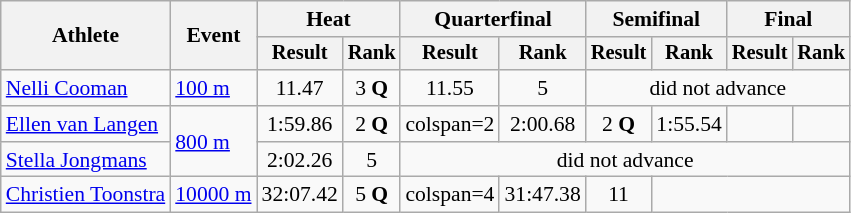<table class="wikitable" style="font-size:90%">
<tr>
<th rowspan="2">Athlete</th>
<th rowspan="2">Event</th>
<th colspan="2">Heat</th>
<th colspan="2">Quarterfinal</th>
<th colspan="2">Semifinal</th>
<th colspan="2">Final</th>
</tr>
<tr style="font-size:95%">
<th>Result</th>
<th>Rank</th>
<th>Result</th>
<th>Rank</th>
<th>Result</th>
<th>Rank</th>
<th>Result</th>
<th>Rank</th>
</tr>
<tr align=center>
<td align=left><a href='#'>Nelli Cooman</a></td>
<td align=left><a href='#'>100 m</a></td>
<td>11.47</td>
<td>3 <strong>Q</strong></td>
<td>11.55</td>
<td>5</td>
<td colspan=4>did not advance</td>
</tr>
<tr align=center>
<td align=left><a href='#'>Ellen van Langen</a></td>
<td align=left rowspan=2><a href='#'>800 m</a></td>
<td>1:59.86</td>
<td>2 <strong>Q</strong></td>
<td>colspan=2 </td>
<td>2:00.68</td>
<td>2 <strong>Q</strong></td>
<td>1:55.54</td>
<td></td>
</tr>
<tr align=center>
<td align=left><a href='#'>Stella Jongmans</a></td>
<td>2:02.26</td>
<td>5</td>
<td colspan=6>did not advance</td>
</tr>
<tr align=center>
<td align=left><a href='#'>Christien Toonstra</a></td>
<td align=left><a href='#'>10000 m</a></td>
<td>32:07.42</td>
<td>5 <strong>Q</strong></td>
<td>colspan=4 </td>
<td>31:47.38</td>
<td>11</td>
</tr>
</table>
